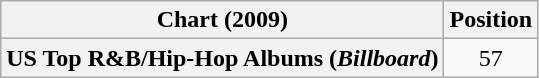<table class="wikitable sortable plainrowheaders">
<tr>
<th scope="col">Chart (2009)</th>
<th scope="col">Position</th>
</tr>
<tr>
<th scope="row">US Top R&B/Hip-Hop Albums (<em>Billboard</em>)</th>
<td style="text-align:center;">57</td>
</tr>
</table>
